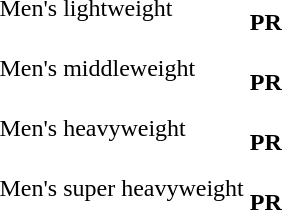<table>
<tr>
<td>Men's lightweight<br></td>
<td><br> <strong> PR</strong></td>
<td></td>
<td></td>
</tr>
<tr>
<td>Men's middleweight<br></td>
<td><br> <strong> PR</strong></td>
<td></td>
<td></td>
</tr>
<tr>
<td>Men's heavyweight<br></td>
<td><br> <strong> PR</strong></td>
<td></td>
<td></td>
</tr>
<tr>
<td>Men's super heavyweight<br></td>
<td><br> <strong> PR</strong></td>
<td></td>
<td></td>
</tr>
</table>
